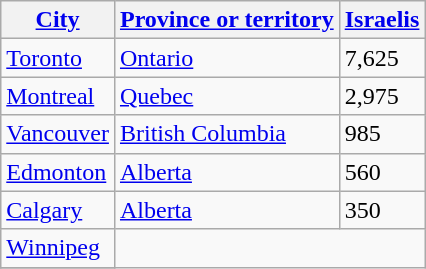<table class="wikitable sortable">
<tr>
<th><a href='#'>City</a></th>
<th><a href='#'>Province or territory</a></th>
<th><a href='#'>Israelis</a></th>
</tr>
<tr>
<td><a href='#'>Toronto</a></td>
<td><a href='#'>Ontario</a></td>
<td>7,625</td>
</tr>
<tr>
<td><a href='#'>Montreal</a></td>
<td><a href='#'>Quebec</a></td>
<td>2,975</td>
</tr>
<tr>
<td><a href='#'>Vancouver</a></td>
<td><a href='#'>British Columbia</a></td>
<td>985</td>
</tr>
<tr>
<td><a href='#'>Edmonton</a></td>
<td><a href='#'>Alberta</a></td>
<td>560</td>
</tr>
<tr>
<td><a href='#'>Calgary</a></td>
<td><a href='#'>Alberta</a></td>
<td>350</td>
</tr>
<tr>
<td><a href='#'>Winnipeg</a></td>
</tr>
<tr>
</tr>
</table>
